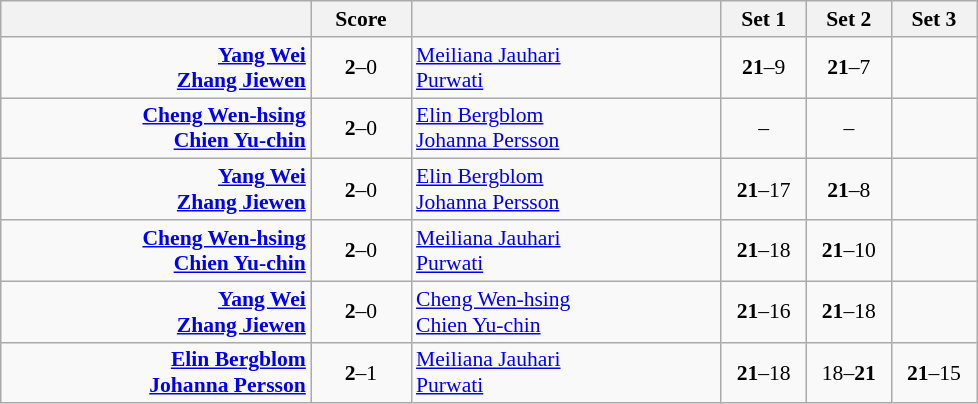<table class="wikitable" style="text-align:center; font-size:90%">
<tr>
<th align="right" width="200"></th>
<th width="60">Score</th>
<th align="left" width="200"></th>
<th width="50">Set 1</th>
<th width="50">Set 2</th>
<th width="50">Set 3</th>
</tr>
<tr>
<td align="right"><strong><a href='#'>Yang Wei</a> <br><a href='#'>Zhang Jiewen</a> </strong></td>
<td align="center"><strong>2</strong>–0</td>
<td align="left"> <a href='#'>Meiliana Jauhari</a><br> <a href='#'>Purwati</a></td>
<td><strong>21</strong>–9</td>
<td><strong>21</strong>–7</td>
<td></td>
</tr>
<tr>
<td align="right"><strong><a href='#'>Cheng Wen-hsing</a> <br><a href='#'>Chien Yu-chin</a> </strong></td>
<td align="center"><strong>2</strong>–0</td>
<td align="left"> <a href='#'>Elin Bergblom</a><br> <a href='#'>Johanna Persson</a></td>
<td>–</td>
<td>–</td>
<td></td>
</tr>
<tr>
<td align="right"><strong><a href='#'>Yang Wei</a> <br><a href='#'>Zhang Jiewen</a> </strong></td>
<td align="center"><strong>2</strong>–0</td>
<td align="left"> <a href='#'>Elin Bergblom</a><br> <a href='#'>Johanna Persson</a></td>
<td><strong>21</strong>–17</td>
<td><strong>21</strong>–8</td>
<td></td>
</tr>
<tr>
<td align="right"><strong><a href='#'>Cheng Wen-hsing</a> <br><a href='#'>Chien Yu-chin</a> </strong></td>
<td align="center"><strong>2</strong>–0</td>
<td align="left"> <a href='#'>Meiliana Jauhari</a><br> <a href='#'>Purwati</a></td>
<td><strong>21</strong>–18</td>
<td><strong>21</strong>–10</td>
<td></td>
</tr>
<tr>
<td align="right"><strong><a href='#'>Yang Wei</a> <br><a href='#'>Zhang Jiewen</a> </strong></td>
<td align="center"><strong>2</strong>–0</td>
<td align="left"> <a href='#'>Cheng Wen-hsing</a><br> <a href='#'>Chien Yu-chin</a></td>
<td><strong>21</strong>–16</td>
<td><strong>21</strong>–18</td>
<td></td>
</tr>
<tr>
<td align="right"><strong><a href='#'>Elin Bergblom</a> <br><a href='#'>Johanna Persson</a> </strong></td>
<td align="center"><strong>2</strong>–1</td>
<td align="left"> <a href='#'>Meiliana Jauhari</a><br> <a href='#'>Purwati</a></td>
<td><strong>21</strong>–18</td>
<td>18–<strong>21</strong></td>
<td><strong>21</strong>–15</td>
</tr>
</table>
